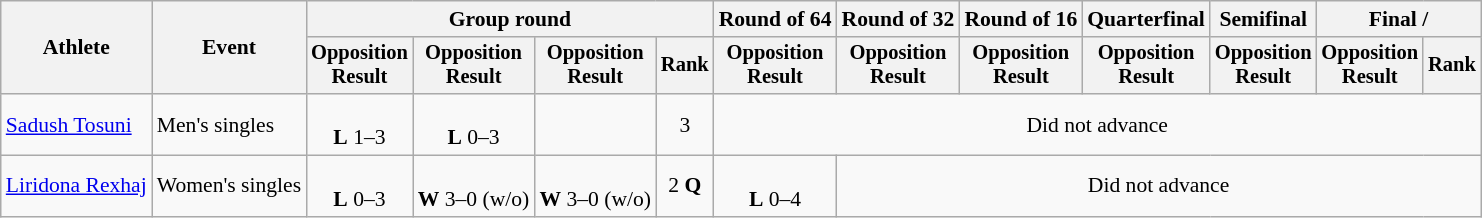<table class="wikitable" style="font-size:90%;">
<tr>
<th rowspan=2>Athlete</th>
<th rowspan=2>Event</th>
<th colspan=4>Group round</th>
<th>Round of 64</th>
<th>Round of 32</th>
<th>Round of 16</th>
<th>Quarterfinal</th>
<th>Semifinal</th>
<th colspan=2>Final / </th>
</tr>
<tr style="font-size:95%">
<th>Opposition<br>Result</th>
<th>Opposition<br>Result</th>
<th>Opposition<br>Result</th>
<th>Rank</th>
<th>Opposition<br>Result</th>
<th>Opposition<br>Result</th>
<th>Opposition<br>Result</th>
<th>Opposition<br>Result</th>
<th>Opposition<br>Result</th>
<th>Opposition<br>Result</th>
<th>Rank</th>
</tr>
<tr align=center>
<td align=left><a href='#'>Sadush Tosuni</a></td>
<td align=left>Men's singles</td>
<td><br> <strong>L</strong> 1–3</td>
<td><br> <strong>L</strong> 0–3</td>
<td></td>
<td>3</td>
<td colspan=7>Did not advance</td>
</tr>
<tr align=center>
<td align=left><a href='#'>Liridona Rexhaj </a></td>
<td align=left>Women's singles</td>
<td><br> <strong>L</strong> 0–3</td>
<td><br> <strong>W</strong> 3–0 (w/o)</td>
<td><br> <strong>W</strong> 3–0 (w/o)</td>
<td>2 <strong>Q</strong></td>
<td><br> <strong>L</strong> 0–4</td>
<td colspan=6>Did not advance</td>
</tr>
</table>
